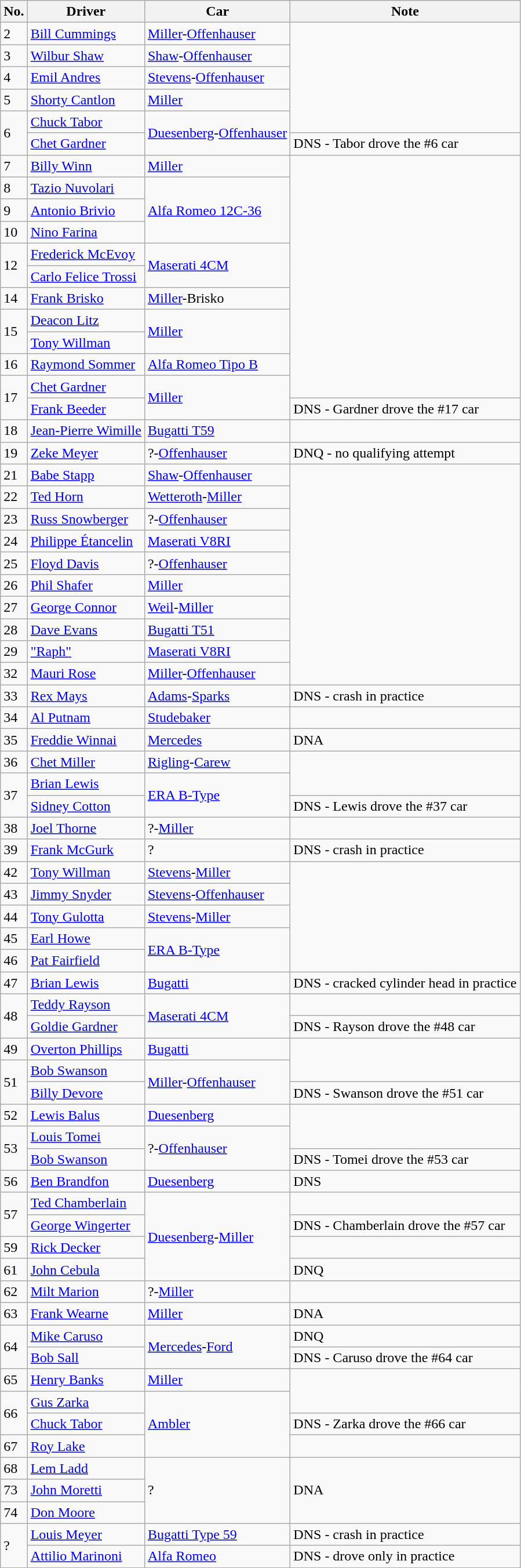<table class="wikitable sortable">
<tr>
<th>No.</th>
<th>Driver</th>
<th>Car</th>
<th>Note</th>
</tr>
<tr>
<td>2</td>
<td> <a href='#'>Bill Cummings</a></td>
<td><a href='#'>Miller</a>-<a href='#'>Offenhauser</a></td>
<td rowspan="5"></td>
</tr>
<tr>
<td>3</td>
<td> <a href='#'>Wilbur Shaw</a></td>
<td><a href='#'>Shaw</a>-<a href='#'>Offenhauser</a></td>
</tr>
<tr>
<td>4</td>
<td> <a href='#'>Emil Andres</a></td>
<td><a href='#'>Stevens</a>-<a href='#'>Offenhauser</a></td>
</tr>
<tr>
<td>5</td>
<td> <a href='#'>Shorty Cantlon</a></td>
<td><a href='#'>Miller</a></td>
</tr>
<tr>
<td rowspan="2">6</td>
<td> <a href='#'>Chuck Tabor</a></td>
<td rowspan="2"><a href='#'>Duesenberg</a>-<a href='#'>Offenhauser</a></td>
</tr>
<tr>
<td> <a href='#'>Chet Gardner</a></td>
<td>DNS - Tabor drove the #6 car</td>
</tr>
<tr>
<td>7</td>
<td> <a href='#'>Billy Winn</a></td>
<td><a href='#'>Miller</a></td>
<td rowspan="11"></td>
</tr>
<tr>
<td>8</td>
<td> <a href='#'>Tazio Nuvolari</a></td>
<td rowspan="3"><a href='#'>Alfa Romeo 12C-36</a></td>
</tr>
<tr>
<td>9</td>
<td> <a href='#'>Antonio Brivio</a></td>
</tr>
<tr>
<td>10</td>
<td> <a href='#'>Nino Farina</a></td>
</tr>
<tr>
<td rowspan="2">12</td>
<td> <a href='#'>Frederick McEvoy</a></td>
<td rowspan="2"><a href='#'>Maserati 4CM</a></td>
</tr>
<tr>
<td> <a href='#'>Carlo Felice Trossi</a></td>
</tr>
<tr>
<td>14</td>
<td> <a href='#'>Frank Brisko</a></td>
<td><a href='#'>Miller</a>-Brisko</td>
</tr>
<tr>
<td rowspan="2">15</td>
<td> <a href='#'>Deacon Litz</a></td>
<td rowspan="2"><a href='#'>Miller</a></td>
</tr>
<tr>
<td> <a href='#'>Tony Willman</a></td>
</tr>
<tr>
<td>16</td>
<td> <a href='#'>Raymond Sommer</a></td>
<td><a href='#'>Alfa Romeo Tipo B</a></td>
</tr>
<tr>
<td rowspan="2">17</td>
<td> <a href='#'>Chet Gardner</a></td>
<td rowspan="2"><a href='#'>Miller</a></td>
</tr>
<tr>
<td> <a href='#'>Frank Beeder</a></td>
<td>DNS - Gardner drove the #17 car</td>
</tr>
<tr>
<td>18</td>
<td> <a href='#'>Jean-Pierre Wimille</a></td>
<td><a href='#'>Bugatti T59</a></td>
<td></td>
</tr>
<tr>
<td>19</td>
<td> <a href='#'>Zeke Meyer</a></td>
<td>?-<a href='#'>Offenhauser</a></td>
<td>DNQ - no qualifying attempt</td>
</tr>
<tr>
<td>21</td>
<td> <a href='#'>Babe Stapp</a></td>
<td><a href='#'>Shaw</a>-<a href='#'>Offenhauser</a></td>
<td rowspan="10"></td>
</tr>
<tr>
<td>22</td>
<td> <a href='#'>Ted Horn</a></td>
<td><a href='#'>Wetteroth</a>-<a href='#'>Miller</a></td>
</tr>
<tr>
<td>23</td>
<td> <a href='#'>Russ Snowberger</a></td>
<td>?-<a href='#'>Offenhauser</a></td>
</tr>
<tr>
<td>24</td>
<td> <a href='#'>Philippe Étancelin</a></td>
<td><a href='#'>Maserati V8RI</a></td>
</tr>
<tr>
<td>25</td>
<td> <a href='#'>Floyd Davis</a></td>
<td>?-<a href='#'>Offenhauser</a></td>
</tr>
<tr>
<td>26</td>
<td> <a href='#'>Phil Shafer</a></td>
<td><a href='#'>Miller</a></td>
</tr>
<tr>
<td>27</td>
<td> <a href='#'>George Connor</a></td>
<td><a href='#'>Weil</a>-<a href='#'>Miller</a></td>
</tr>
<tr>
<td>28</td>
<td> <a href='#'>Dave Evans</a></td>
<td><a href='#'>Bugatti T51</a></td>
</tr>
<tr>
<td>29</td>
<td> <a href='#'>"Raph"</a></td>
<td><a href='#'>Maserati V8RI</a></td>
</tr>
<tr>
<td>32</td>
<td> <a href='#'>Mauri Rose</a></td>
<td><a href='#'>Miller</a>-<a href='#'>Offenhauser</a></td>
</tr>
<tr>
<td>33</td>
<td> <a href='#'>Rex Mays</a></td>
<td><a href='#'>Adams</a>-<a href='#'>Sparks</a></td>
<td>DNS - crash in practice</td>
</tr>
<tr>
<td>34</td>
<td> <a href='#'>Al Putnam</a></td>
<td><a href='#'>Studebaker</a></td>
<td></td>
</tr>
<tr>
<td>35</td>
<td> <a href='#'>Freddie Winnai</a></td>
<td><a href='#'>Mercedes</a></td>
<td>DNA</td>
</tr>
<tr>
<td>36</td>
<td> <a href='#'>Chet Miller</a></td>
<td><a href='#'>Rigling</a>-<a href='#'>Carew</a></td>
<td rowspan=2></td>
</tr>
<tr>
<td rowspan="2">37</td>
<td> <a href='#'>Brian Lewis</a></td>
<td rowspan="2"><a href='#'>ERA B-Type</a></td>
</tr>
<tr>
<td> <a href='#'>Sidney Cotton</a></td>
<td>DNS - Lewis drove the #37 car</td>
</tr>
<tr>
<td>38</td>
<td> <a href='#'>Joel Thorne</a></td>
<td>?-<a href='#'>Miller</a></td>
<td></td>
</tr>
<tr>
<td>39</td>
<td> <a href='#'>Frank McGurk</a></td>
<td>?</td>
<td>DNS - crash in practice</td>
</tr>
<tr>
<td>42</td>
<td> <a href='#'>Tony Willman</a></td>
<td><a href='#'>Stevens</a>-<a href='#'>Miller</a></td>
<td rowspan="5"></td>
</tr>
<tr>
<td>43</td>
<td> <a href='#'>Jimmy Snyder</a></td>
<td><a href='#'>Stevens</a>-<a href='#'>Offenhauser</a></td>
</tr>
<tr>
<td>44</td>
<td> <a href='#'>Tony Gulotta</a></td>
<td><a href='#'>Stevens</a>-<a href='#'>Miller</a></td>
</tr>
<tr>
<td>45</td>
<td> <a href='#'>Earl Howe</a></td>
<td rowspan="2"><a href='#'>ERA B-Type</a></td>
</tr>
<tr>
<td>46</td>
<td> <a href='#'>Pat Fairfield</a></td>
</tr>
<tr>
<td>47</td>
<td> <a href='#'>Brian Lewis</a></td>
<td><a href='#'>Bugatti</a></td>
<td>DNS - cracked cylinder head in practice</td>
</tr>
<tr>
<td rowspan="2">48</td>
<td> <a href='#'>Teddy Rayson</a></td>
<td rowspan="2"><a href='#'>Maserati 4CM</a></td>
<td></td>
</tr>
<tr>
<td> <a href='#'>Goldie Gardner</a></td>
<td>DNS - Rayson drove the #48 car</td>
</tr>
<tr>
<td>49</td>
<td> <a href='#'>Overton Phillips</a></td>
<td><a href='#'>Bugatti</a></td>
<td rowspan="2"></td>
</tr>
<tr>
<td rowspan="2">51</td>
<td> <a href='#'>Bob Swanson</a></td>
<td rowspan="2"><a href='#'>Miller</a>-<a href='#'>Offenhauser</a></td>
</tr>
<tr>
<td> <a href='#'>Billy Devore</a></td>
<td>DNS - Swanson drove the #51 car</td>
</tr>
<tr>
<td>52</td>
<td> <a href='#'>Lewis Balus</a></td>
<td><a href='#'>Duesenberg</a></td>
<td rowspan="2"></td>
</tr>
<tr>
<td rowspan="2">53</td>
<td> <a href='#'>Louis Tomei</a></td>
<td rowspan="2">?-<a href='#'>Offenhauser</a></td>
</tr>
<tr>
<td> <a href='#'>Bob Swanson</a></td>
<td>DNS - Tomei drove the #53 car</td>
</tr>
<tr>
<td>56</td>
<td> <a href='#'>Ben Brandfon</a></td>
<td><a href='#'>Duesenberg</a></td>
<td>DNS</td>
</tr>
<tr>
<td rowspan="2">57</td>
<td> <a href='#'>Ted Chamberlain</a></td>
<td rowspan="4"><a href='#'>Duesenberg</a>-<a href='#'>Miller</a></td>
<td></td>
</tr>
<tr>
<td> <a href='#'>George Wingerter</a></td>
<td>DNS - Chamberlain drove the #57 car</td>
</tr>
<tr>
<td>59</td>
<td> <a href='#'>Rick Decker</a></td>
<td></td>
</tr>
<tr>
<td>61</td>
<td> <a href='#'>John Cebula</a></td>
<td>DNQ</td>
</tr>
<tr>
<td>62</td>
<td> <a href='#'>Milt Marion</a></td>
<td>?-<a href='#'>Miller</a></td>
<td></td>
</tr>
<tr>
<td>63</td>
<td> <a href='#'>Frank Wearne</a></td>
<td><a href='#'>Miller</a></td>
<td>DNA</td>
</tr>
<tr>
<td rowspan="2">64</td>
<td> <a href='#'>Mike Caruso</a></td>
<td rowspan="2"><a href='#'>Mercedes</a>-<a href='#'>Ford</a></td>
<td>DNQ</td>
</tr>
<tr>
<td> <a href='#'>Bob Sall</a></td>
<td>DNS - Caruso drove the #64 car</td>
</tr>
<tr>
<td>65</td>
<td> <a href='#'>Henry Banks</a></td>
<td><a href='#'>Miller</a></td>
<td rowspan="2"></td>
</tr>
<tr>
<td rowspan="2">66</td>
<td> <a href='#'>Gus Zarka</a></td>
<td rowspan="3"><a href='#'>Ambler</a></td>
</tr>
<tr>
<td> <a href='#'>Chuck Tabor</a></td>
<td>DNS - Zarka drove the #66 car</td>
</tr>
<tr>
<td>67</td>
<td> <a href='#'>Roy Lake</a></td>
<td></td>
</tr>
<tr>
<td>68</td>
<td> <a href='#'>Lem Ladd</a></td>
<td rowspan="3">?</td>
<td rowspan="3">DNA</td>
</tr>
<tr>
<td>73</td>
<td> <a href='#'>John Moretti</a></td>
</tr>
<tr>
<td>74</td>
<td> <a href='#'>Don Moore</a></td>
</tr>
<tr>
<td rowspan="2">?</td>
<td> <a href='#'>Louis Meyer</a></td>
<td><a href='#'>Bugatti Type 59</a></td>
<td>DNS - crash in practice</td>
</tr>
<tr>
<td> <a href='#'>Attilio Marinoni</a></td>
<td><a href='#'>Alfa Romeo</a></td>
<td>DNS - drove only in practice</td>
</tr>
</table>
